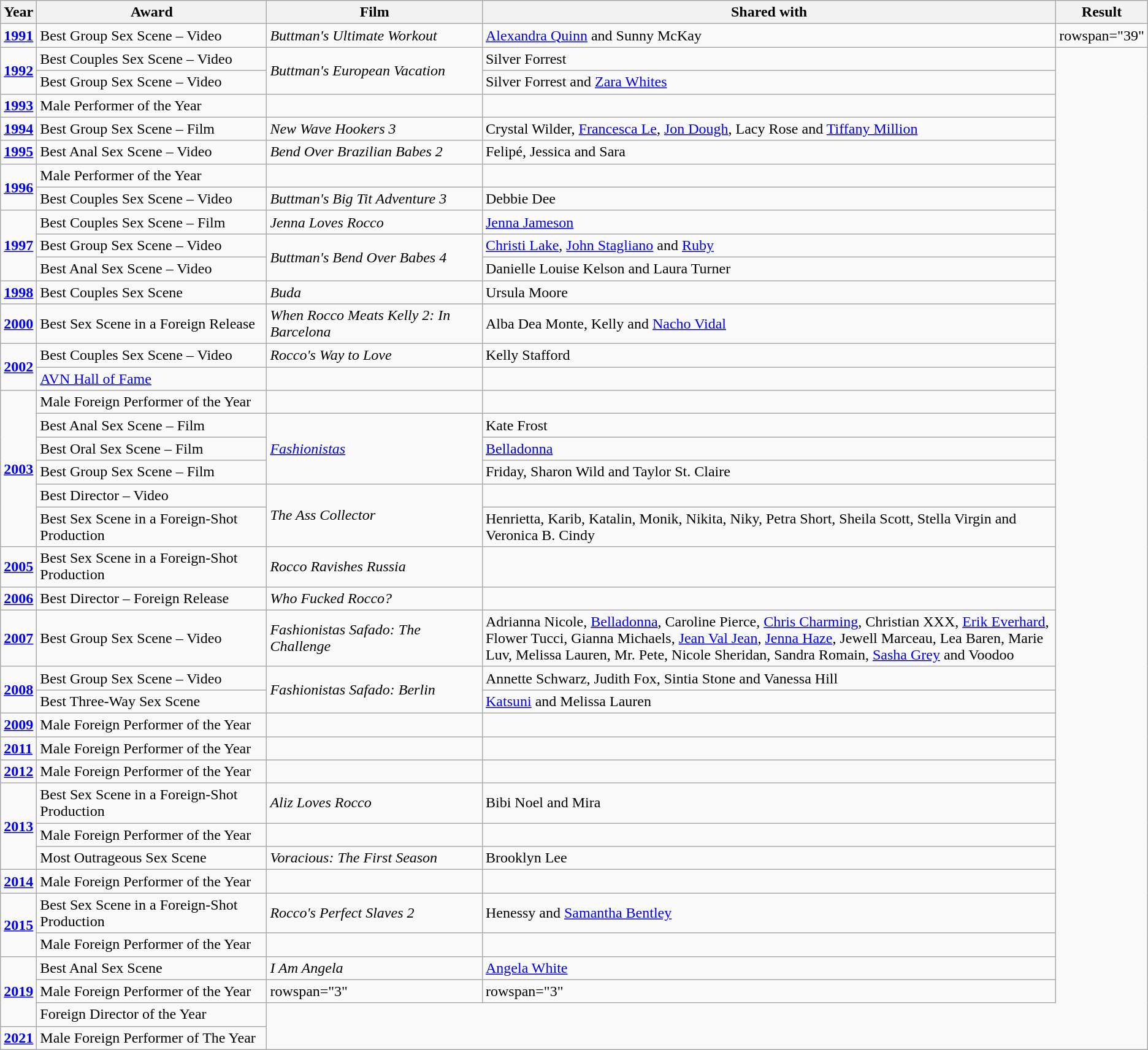<table class="wikitable">
<tr>
<th>Year</th>
<th>Award</th>
<th>Film</th>
<th width="50%">Shared with</th>
<th>Result</th>
</tr>
<tr>
<td><strong><a href='#'>1991</a></strong></td>
<td>Best Group Sex Scene – Video</td>
<td><em>Buttman's Ultimate Workout</em></td>
<td><a href='#'>Alexandra Quinn</a> and Sunny McKay</td>
<td>rowspan="39" </td>
</tr>
<tr>
<td rowspan="2"><strong><a href='#'>1992</a></strong></td>
<td>Best Couples Sex Scene – Video</td>
<td rowspan="2"><em>Buttman's European Vacation</em></td>
<td>Silver Forrest</td>
</tr>
<tr>
<td>Best Group Sex Scene – Video</td>
<td>Silver Forrest and <a href='#'>Zara Whites</a></td>
</tr>
<tr>
<td><strong><a href='#'>1993</a></strong></td>
<td>Male Performer of the Year</td>
<td></td>
<td></td>
</tr>
<tr>
<td><strong><a href='#'>1994</a></strong></td>
<td>Best Group Sex Scene – Film</td>
<td><em>New Wave Hookers 3</em></td>
<td>Crystal Wilder,  <a href='#'>Francesca Le</a>, <a href='#'>Jon Dough</a>, Lacy Rose and <a href='#'>Tiffany Million</a></td>
</tr>
<tr>
<td><strong><a href='#'>1995</a></strong></td>
<td>Best Anal Sex Scene – Video</td>
<td><em>Bend Over Brazilian Babes 2</em></td>
<td>Felipé, Jessica and Sara</td>
</tr>
<tr>
<td rowspan="2"><strong><a href='#'>1996</a></strong></td>
<td>Male Performer of the Year</td>
<td></td>
<td></td>
</tr>
<tr>
<td>Best Couples Sex Scene – Video</td>
<td><em>Buttman's Big Tit Adventure 3</em></td>
<td>Debbie Dee</td>
</tr>
<tr>
<td rowspan="3"><strong><a href='#'>1997</a></strong></td>
<td>Best Couples Sex Scene – Film</td>
<td><em>Jenna Loves Rocco</em></td>
<td><a href='#'>Jenna Jameson</a></td>
</tr>
<tr>
<td>Best Group Sex Scene – Video</td>
<td rowspan="2"><em>Buttman's Bend Over Babes 4</em></td>
<td><a href='#'>Christi Lake</a>, <a href='#'>John Stagliano</a> and <a href='#'>Ruby</a></td>
</tr>
<tr>
<td>Best Anal Sex Scene – Video</td>
<td>Danielle Louise Kelson and Laura Turner</td>
</tr>
<tr>
<td><strong><a href='#'>1998</a></strong></td>
<td>Best Couples Sex Scene</td>
<td><em>Buda</em></td>
<td>Ursula Moore</td>
</tr>
<tr>
<td><strong><a href='#'>2000</a></strong></td>
<td>Best Sex Scene in a Foreign Release</td>
<td><em>When Rocco Meats Kelly 2: In Barcelona</em></td>
<td>Alba Dea Monte, Kelly and <a href='#'>Nacho Vidal</a></td>
</tr>
<tr>
<td rowspan="2"><strong><a href='#'>2002</a></strong></td>
<td>Best Couples Sex Scene – Video</td>
<td><em>Rocco's Way to Love</em></td>
<td>Kelly Stafford</td>
</tr>
<tr>
<td><a href='#'>AVN Hall of Fame</a></td>
<td></td>
<td></td>
</tr>
<tr>
<td rowspan="6"><strong><a href='#'>2003</a></strong></td>
<td>Male Foreign Performer of the Year</td>
<td></td>
<td></td>
</tr>
<tr>
<td>Best Anal Sex Scene – Film</td>
<td rowspan="3"><em><a href='#'>Fashionistas</a></em></td>
<td>Kate Frost</td>
</tr>
<tr>
<td>Best Oral Sex Scene – Film</td>
<td><a href='#'>Belladonna</a></td>
</tr>
<tr>
<td>Best Group Sex Scene – Film</td>
<td>Friday, Sharon Wild and Taylor St. Claire</td>
</tr>
<tr>
<td>Best Director – Video</td>
<td rowspan="2"><em>The Ass Collector</em></td>
<td></td>
</tr>
<tr>
<td>Best Sex Scene in a Foreign-Shot Production</td>
<td>Henrietta, Karib, Katalin, Monik, Nikita, Niky, Petra Short, Sheila Scott, Stella Virgin and Veronica B. Cindy</td>
</tr>
<tr>
<td><strong><a href='#'>2005</a></strong></td>
<td>Best Sex Scene in a Foreign-Shot Production</td>
<td><em>Rocco Ravishes Russia</em></td>
<td></td>
</tr>
<tr>
<td><strong><a href='#'>2006</a></strong></td>
<td>Best Director – Foreign Release</td>
<td><em>Who Fucked Rocco?</em></td>
<td></td>
</tr>
<tr>
<td><strong><a href='#'>2007</a></strong></td>
<td>Best Group Sex Scene – Video</td>
<td><em>Fashionistas Safado: The Challenge</em></td>
<td>Adrianna Nicole, <a href='#'>Belladonna</a>, Caroline Pierce, <a href='#'>Chris Charming</a>, Christian XXX, <a href='#'>Erik Everhard</a>, Flower Tucci, Gianna Michaels, <a href='#'>Jean Val Jean</a>, <a href='#'>Jenna Haze</a>, Jewell Marceau, Lea Baren, Marie Luv, Melissa Lauren, Mr. Pete, Nicole Sheridan, Sandra Romain, <a href='#'>Sasha Grey</a> and Voodoo</td>
</tr>
<tr>
<td rowspan="2"><strong><a href='#'>2008</a></strong></td>
<td>Best Group Sex Scene – Video</td>
<td rowspan="2"><em>Fashionistas Safado: Berlin</em></td>
<td>Annette Schwarz, Judith Fox, Sintia Stone and Vanessa Hill</td>
</tr>
<tr>
<td>Best Three-Way Sex Scene</td>
<td><a href='#'>Katsuni</a> and Melissa Lauren</td>
</tr>
<tr>
<td><strong><a href='#'>2009</a></strong></td>
<td>Male Foreign Performer of the Year</td>
<td></td>
<td></td>
</tr>
<tr>
<td><strong><a href='#'>2011</a></strong></td>
<td>Male Foreign Performer of the Year</td>
<td></td>
<td></td>
</tr>
<tr>
<td><strong><a href='#'>2012</a></strong></td>
<td>Male Foreign Performer of the Year</td>
<td></td>
<td></td>
</tr>
<tr>
<td rowspan="3"><strong><a href='#'>2013</a></strong></td>
<td>Best Sex Scene in a Foreign-Shot Production</td>
<td><em>Aliz Loves Rocco</em></td>
<td>Bibi Noel and Mira</td>
</tr>
<tr>
<td>Male Foreign Performer of the Year</td>
<td></td>
<td></td>
</tr>
<tr>
<td>Most Outrageous Sex Scene</td>
<td><em>Voracious: The First Season</em></td>
<td>Brooklyn Lee</td>
</tr>
<tr>
<td><strong><a href='#'>2014</a></strong></td>
<td>Male Foreign Performer of the Year</td>
<td></td>
<td></td>
</tr>
<tr>
<td rowspan="2"><strong><a href='#'>2015</a></strong></td>
<td>Best Sex Scene in a Foreign-Shot Production</td>
<td><em>Rocco's Perfect Slaves 2</em></td>
<td>Henessy and <a href='#'>Samantha Bentley</a></td>
</tr>
<tr>
<td>Male Foreign Performer of the Year</td>
<td></td>
<td></td>
</tr>
<tr>
<td rowspan="3"><strong><a href='#'>2019</a></strong></td>
<td>Best Anal Sex Scene</td>
<td><em>I Am Angela</em></td>
<td><a href='#'>Angela White</a></td>
</tr>
<tr>
<td>Male Foreign Performer of the Year</td>
<td>rowspan="3" </td>
<td>rowspan="3" </td>
</tr>
<tr>
<td>Foreign Director of the Year</td>
</tr>
<tr>
<td><strong><a href='#'>2021</a></strong></td>
<td>Male Foreign Performer of The Year</td>
</tr>
</table>
